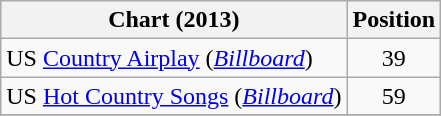<table class="wikitable sortable">
<tr>
<th scope="col">Chart (2013)</th>
<th scope="col">Position</th>
</tr>
<tr>
<td>US <a href='#'>Country Airplay</a> (<em><a href='#'>Billboard</a></em>)</td>
<td align="center">39</td>
</tr>
<tr>
<td>US <a href='#'>Hot Country Songs</a> (<em><a href='#'>Billboard</a></em>)</td>
<td align="center">59</td>
</tr>
<tr>
</tr>
</table>
